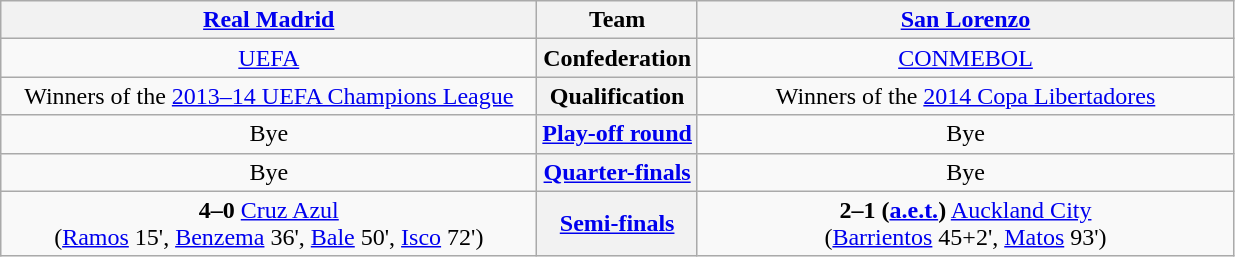<table class="wikitable">
<tr>
<th width=350> <a href='#'>Real Madrid</a></th>
<th>Team</th>
<th width=350> <a href='#'>San Lorenzo</a></th>
</tr>
<tr>
<td align=center><a href='#'>UEFA</a></td>
<th>Confederation</th>
<td align=center><a href='#'>CONMEBOL</a></td>
</tr>
<tr>
<td align=center>Winners of the <a href='#'>2013–14 UEFA Champions League</a></td>
<th>Qualification</th>
<td align=center>Winners of the <a href='#'>2014 Copa Libertadores</a></td>
</tr>
<tr>
<td align=center>Bye</td>
<th><a href='#'>Play-off round</a></th>
<td align=center>Bye</td>
</tr>
<tr>
<td align=center>Bye</td>
<th><a href='#'>Quarter-finals</a></th>
<td align=center>Bye</td>
</tr>
<tr>
<td align=center><strong>4–0</strong>  <a href='#'>Cruz Azul</a><br>(<a href='#'>Ramos</a> 15', <a href='#'>Benzema</a> 36', <a href='#'>Bale</a> 50', <a href='#'>Isco</a> 72')</td>
<th><a href='#'>Semi-finals</a></th>
<td align=center><strong>2–1 (<a href='#'>a.e.t.</a>)</strong>  <a href='#'>Auckland City</a><br>(<a href='#'>Barrientos</a> 45+2', <a href='#'>Matos</a> 93')</td>
</tr>
</table>
